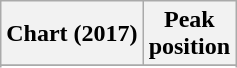<table class="wikitable plainrowheaders sortable" style="text-align:center">
<tr>
<th>Chart (2017)</th>
<th>Peak<br>position</th>
</tr>
<tr>
</tr>
<tr>
</tr>
</table>
